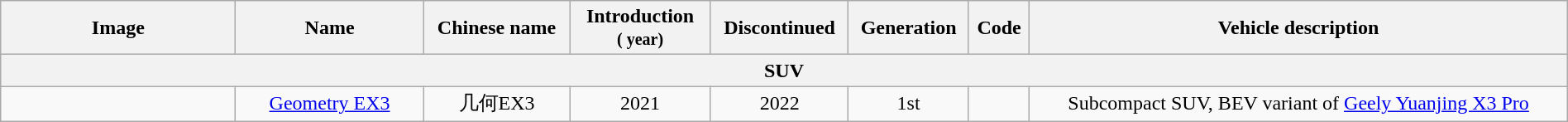<table class="wikitable" style="text-align: center; width: 100%">
<tr>
<th class="unsortable" width="15%">Image</th>
<th class="unsortable" width="12%">Name</th>
<th>Chinese name</th>
<th width="9%">Introduction<br><small>( year)</small></th>
<th>Discontinued</th>
<th>Generation</th>
<th class="unsortable">Code</th>
<th class="unsortable">Vehicle description</th>
</tr>
<tr>
<th colspan="8">SUV</th>
</tr>
<tr>
<td></td>
<td><a href='#'>Geometry EX3</a></td>
<td>几何EX3</td>
<td>2021</td>
<td>2022</td>
<td>1st</td>
<td></td>
<td>Subcompact SUV, BEV variant of <a href='#'>Geely Yuanjing X3 Pro</a></td>
</tr>
</table>
